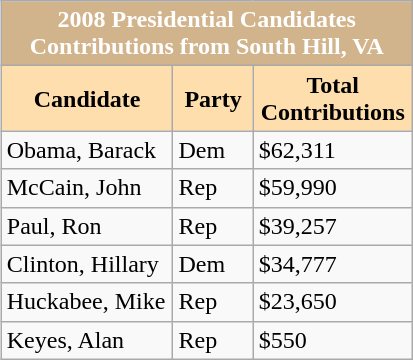<table class="wikitable" align="right" width="275px">
<tr>
<th colspan="3" style="background:tan; color:white;">2008 Presidential Candidates Contributions from South Hill, VA </th>
</tr>
<tr>
<th width="125px" style="background:#ffdead;">Candidate</th>
<th width="50px" style="background:#ffdead;" align="center">Party</th>
<th width="100px" style="background:#ffdead;" align="right">Total Contributions</th>
</tr>
<tr>
<td>Obama, Barack</td>
<td>Dem</td>
<td>$62,311</td>
</tr>
<tr>
<td>McCain, John</td>
<td>Rep</td>
<td>$59,990</td>
</tr>
<tr>
<td>Paul, Ron</td>
<td>Rep</td>
<td>$39,257</td>
</tr>
<tr>
<td>Clinton, Hillary</td>
<td>Dem</td>
<td>$34,777</td>
</tr>
<tr>
<td>Huckabee, Mike</td>
<td>Rep</td>
<td>$23,650</td>
</tr>
<tr>
<td>Keyes, Alan</td>
<td>Rep</td>
<td>$550</td>
</tr>
</table>
